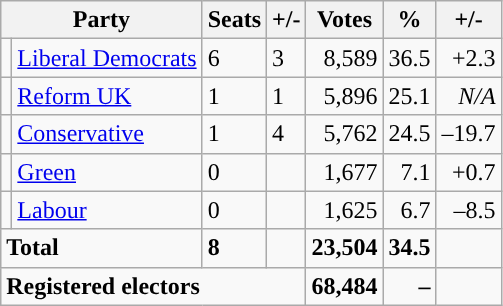<table class="wikitable sortable">
<tr>
<th colspan="2">Party</th>
<th>Seats</th>
<th>+/-</th>
<th>Votes</th>
<th>%</th>
<th>+/-</th>
</tr>
<tr>
<td style="background-color: "></td>
<td><a href='#'>Liberal Democrats</a></td>
<td>6</td>
<td> 3</td>
<td style="text-align:right;">8,589</td>
<td style="text-align:right;">36.5</td>
<td style="text-align:right;">+2.3</td>
</tr>
<tr>
<td style="background-color: "></td>
<td><a href='#'>Reform UK</a></td>
<td>1</td>
<td> 1</td>
<td style="text-align:right;">5,896</td>
<td style="text-align:right;">25.1</td>
<td style="text-align:right;"><em>N/A</em></td>
</tr>
<tr>
<td style="background-color: "></td>
<td><a href='#'>Conservative</a></td>
<td>1</td>
<td> 4</td>
<td style="text-align:right;">5,762</td>
<td style="text-align:right;">24.5</td>
<td style="text-align:right;">–19.7</td>
</tr>
<tr>
<td style="background-color: "></td>
<td><a href='#'>Green</a></td>
<td>0</td>
<td></td>
<td style="text-align:right;">1,677</td>
<td style="text-align:right;">7.1</td>
<td style="text-align:right;">+0.7</td>
</tr>
<tr>
<td style="background-color: "></td>
<td><a href='#'>Labour</a></td>
<td>0</td>
<td></td>
<td style="text-align:right;">1,625</td>
<td style="text-align:right;">6.7</td>
<td style="text-align:right;">–8.5</td>
</tr>
<tr>
<td colspan="2"><strong>Total</strong></td>
<td><strong>8</strong></td>
<td></td>
<td style="text-align:right;"><strong>23,504</strong></td>
<td style="text-align:right;"><strong>34.5</strong></td>
<td style="text-align:right;"></td>
</tr>
<tr>
<td colspan="4"><strong>Registered electors</strong></td>
<td style="text-align:right;"><strong>68,484</strong></td>
<td style="text-align:right;"><strong>–</strong></td>
<td style="text-align:right;"></td>
</tr>
</table>
